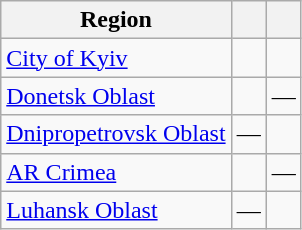<table class="wikitable">
<tr>
<th>Region</th>
<th></th>
<th></th>
</tr>
<tr>
<td> <a href='#'>City of Kyiv</a></td>
<td></td>
<td></td>
</tr>
<tr>
<td> <a href='#'>Donetsk Oblast</a></td>
<td></td>
<td align=center>—</td>
</tr>
<tr>
<td> <a href='#'>Dnipropetrovsk Oblast</a></td>
<td align=center>—</td>
<td></td>
</tr>
<tr>
<td> <a href='#'>AR Crimea</a></td>
<td></td>
<td align=center>—</td>
</tr>
<tr>
<td> <a href='#'>Luhansk Oblast</a></td>
<td align=center>—</td>
<td></td>
</tr>
</table>
